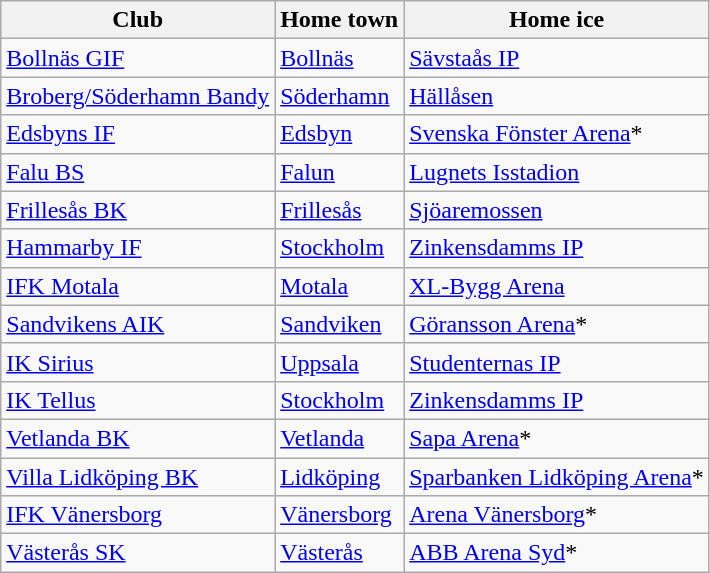<table class="wikitable sortable" style="text-align: left;">
<tr>
<th>Club</th>
<th>Home town</th>
<th>Home ice</th>
</tr>
<tr>
<td><a href='#'>Bollnäs GIF</a></td>
<td><a href='#'>Bollnäs</a></td>
<td><a href='#'>Sävstaås IP</a></td>
</tr>
<tr>
<td><a href='#'>Broberg/Söderhamn Bandy</a></td>
<td><a href='#'>Söderhamn</a></td>
<td><a href='#'>Hällåsen</a></td>
</tr>
<tr>
<td><a href='#'>Edsbyns IF</a></td>
<td><a href='#'>Edsbyn</a></td>
<td><a href='#'>Svenska Fönster Arena</a>*</td>
</tr>
<tr>
<td><a href='#'>Falu BS</a></td>
<td><a href='#'>Falun</a></td>
<td><a href='#'>Lugnets Isstadion</a></td>
</tr>
<tr>
<td><a href='#'>Frillesås BK</a></td>
<td><a href='#'>Frillesås</a></td>
<td><a href='#'>Sjöaremossen</a></td>
</tr>
<tr>
<td><a href='#'>Hammarby IF</a></td>
<td><a href='#'>Stockholm</a></td>
<td><a href='#'>Zinkensdamms IP</a></td>
</tr>
<tr>
<td><a href='#'>IFK Motala</a></td>
<td><a href='#'>Motala</a></td>
<td><a href='#'>XL-Bygg Arena</a></td>
</tr>
<tr>
<td><a href='#'>Sandvikens AIK</a></td>
<td><a href='#'>Sandviken</a></td>
<td><a href='#'>Göransson Arena</a>*</td>
</tr>
<tr>
<td><a href='#'>IK Sirius</a></td>
<td><a href='#'>Uppsala</a></td>
<td><a href='#'>Studenternas IP</a></td>
</tr>
<tr>
<td><a href='#'>IK Tellus</a></td>
<td><a href='#'>Stockholm</a></td>
<td><a href='#'>Zinkensdamms IP</a></td>
</tr>
<tr>
<td><a href='#'>Vetlanda BK</a></td>
<td><a href='#'>Vetlanda</a></td>
<td><a href='#'>Sapa Arena</a>*</td>
</tr>
<tr>
<td><a href='#'>Villa Lidköping BK</a></td>
<td><a href='#'>Lidköping</a></td>
<td><a href='#'>Sparbanken Lidköping Arena</a>*</td>
</tr>
<tr>
<td><a href='#'>IFK Vänersborg</a></td>
<td><a href='#'>Vänersborg</a></td>
<td><a href='#'>Arena Vänersborg</a>*</td>
</tr>
<tr>
<td><a href='#'>Västerås SK</a></td>
<td><a href='#'>Västerås</a></td>
<td><a href='#'>ABB Arena Syd</a>*</td>
</tr>
</table>
